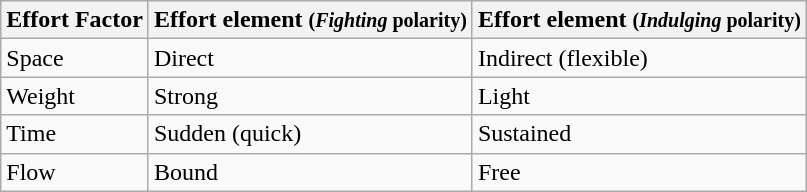<table class="wikitable">
<tr>
<th>Effort Factor</th>
<th>Effort element <small>(<em>Fighting</em> polarity)</small></th>
<th>Effort element <small>(<em>Indulging</em> polarity)</small></th>
</tr>
<tr>
<td>Space</td>
<td>Direct</td>
<td>Indirect (flexible)</td>
</tr>
<tr>
<td>Weight</td>
<td>Strong</td>
<td>Light</td>
</tr>
<tr>
<td>Time</td>
<td>Sudden (quick)</td>
<td>Sustained</td>
</tr>
<tr>
<td>Flow</td>
<td>Bound</td>
<td>Free</td>
</tr>
</table>
